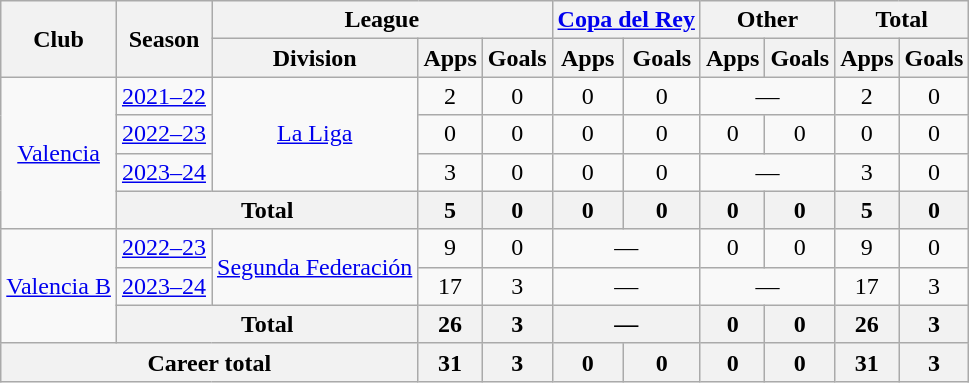<table class=wikitable style=text-align:center>
<tr>
<th rowspan="2">Club</th>
<th rowspan="2">Season</th>
<th colspan="3">League</th>
<th colspan="2"><a href='#'>Copa del Rey</a></th>
<th colspan="2">Other</th>
<th colspan="2">Total</th>
</tr>
<tr>
<th>Division</th>
<th>Apps</th>
<th>Goals</th>
<th>Apps</th>
<th>Goals</th>
<th>Apps</th>
<th>Goals</th>
<th>Apps</th>
<th>Goals</th>
</tr>
<tr>
<td rowspan="4"><a href='#'>Valencia</a></td>
<td><a href='#'>2021–22</a></td>
<td rowspan="3"><a href='#'>La Liga</a></td>
<td>2</td>
<td>0</td>
<td>0</td>
<td>0</td>
<td colspan="2">—</td>
<td>2</td>
<td>0</td>
</tr>
<tr>
<td><a href='#'>2022–23</a></td>
<td>0</td>
<td>0</td>
<td>0</td>
<td>0</td>
<td>0</td>
<td>0</td>
<td>0</td>
<td>0</td>
</tr>
<tr>
<td><a href='#'>2023–24</a></td>
<td>3</td>
<td>0</td>
<td>0</td>
<td>0</td>
<td colspan="2">—</td>
<td>3</td>
<td>0</td>
</tr>
<tr>
<th colspan="2">Total</th>
<th>5</th>
<th>0</th>
<th>0</th>
<th>0</th>
<th>0</th>
<th>0</th>
<th>5</th>
<th>0</th>
</tr>
<tr>
<td rowspan="3"><a href='#'>Valencia B</a></td>
<td><a href='#'>2022–23</a></td>
<td rowspan="2"><a href='#'>Segunda Federación</a></td>
<td>9</td>
<td>0</td>
<td colspan="2">—</td>
<td>0</td>
<td>0</td>
<td>9</td>
<td>0</td>
</tr>
<tr>
<td><a href='#'>2023–24</a></td>
<td>17</td>
<td>3</td>
<td colspan="2">—</td>
<td colspan="2">—</td>
<td>17</td>
<td>3</td>
</tr>
<tr>
<th colspan="2">Total</th>
<th>26</th>
<th>3</th>
<th colspan="2">—</th>
<th>0</th>
<th>0</th>
<th>26</th>
<th>3</th>
</tr>
<tr>
<th colspan="3">Career total</th>
<th>31</th>
<th>3</th>
<th>0</th>
<th>0</th>
<th>0</th>
<th>0</th>
<th>31</th>
<th>3</th>
</tr>
</table>
